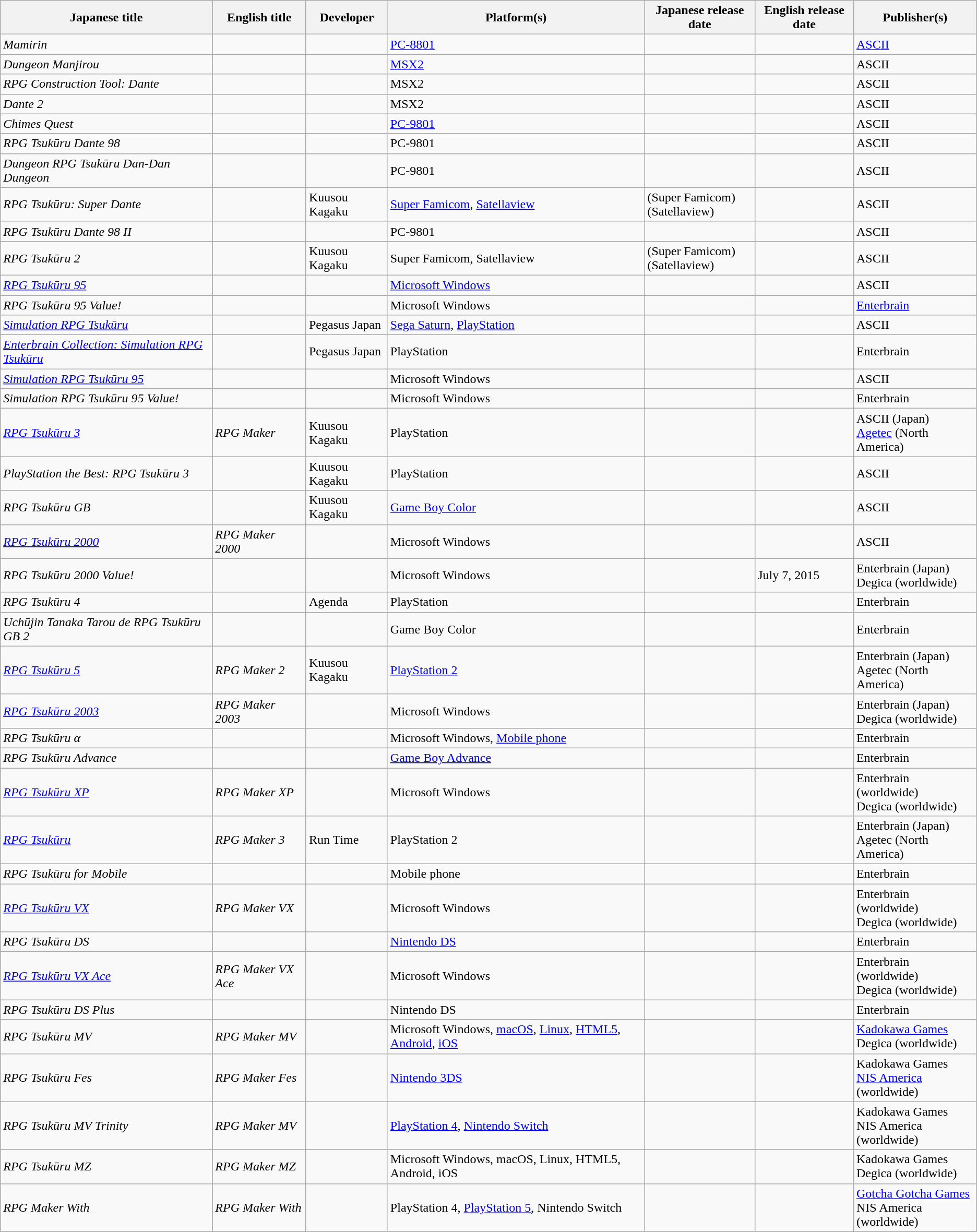<table class="wikitable sortable">
<tr>
<th>Japanese title</th>
<th>English title</th>
<th>Developer</th>
<th>Platform(s)</th>
<th>Japanese release date</th>
<th>English release date</th>
<th>Publisher(s)</th>
</tr>
<tr>
<td><em>Mamirin</em></td>
<td></td>
<td></td>
<td><a href='#'>PC-8801</a></td>
<td></td>
<td></td>
<td><a href='#'>ASCII</a></td>
</tr>
<tr>
<td><em>Dungeon Manjirou</em></td>
<td></td>
<td></td>
<td><a href='#'>MSX2</a></td>
<td></td>
<td></td>
<td>ASCII</td>
</tr>
<tr>
<td><em>RPG Construction Tool: Dante</em></td>
<td></td>
<td></td>
<td>MSX2</td>
<td></td>
<td></td>
<td>ASCII</td>
</tr>
<tr>
<td><em>Dante 2</em></td>
<td></td>
<td></td>
<td>MSX2</td>
<td></td>
<td></td>
<td>ASCII</td>
</tr>
<tr>
<td><em>Chimes Quest</em></td>
<td></td>
<td></td>
<td><a href='#'>PC-9801</a></td>
<td></td>
<td></td>
<td>ASCII</td>
</tr>
<tr>
<td><em>RPG Tsukūru Dante 98</em></td>
<td></td>
<td></td>
<td>PC-9801</td>
<td></td>
<td></td>
<td>ASCII</td>
</tr>
<tr>
<td><em>Dungeon RPG Tsukūru Dan-Dan Dungeon</em></td>
<td></td>
<td></td>
<td>PC-9801</td>
<td></td>
<td></td>
<td>ASCII</td>
</tr>
<tr>
<td><em>RPG Tsukūru: Super Dante</em></td>
<td></td>
<td>Kuusou Kagaku</td>
<td><a href='#'>Super Famicom</a>, <a href='#'>Satellaview</a></td>
<td> (Super Famicom)<br> (Satellaview)</td>
<td></td>
<td>ASCII</td>
</tr>
<tr>
<td><em>RPG Tsukūru Dante 98 II</em></td>
<td></td>
<td></td>
<td>PC-9801</td>
<td></td>
<td></td>
<td>ASCII</td>
</tr>
<tr>
<td><em>RPG Tsukūru 2</em></td>
<td></td>
<td>Kuusou Kagaku</td>
<td>Super Famicom, Satellaview</td>
<td> (Super Famicom)<br> (Satellaview)</td>
<td></td>
<td>ASCII</td>
</tr>
<tr>
<td><em><a href='#'>RPG Tsukūru 95</a></em></td>
<td></td>
<td></td>
<td><a href='#'>Microsoft Windows</a></td>
<td></td>
<td></td>
<td>ASCII</td>
</tr>
<tr>
<td><em>RPG Tsukūru 95 Value!</em></td>
<td></td>
<td></td>
<td>Microsoft Windows</td>
<td></td>
<td></td>
<td><a href='#'>Enterbrain</a></td>
</tr>
<tr>
<td><em><a href='#'>Simulation RPG Tsukūru</a></em></td>
<td></td>
<td>Pegasus Japan</td>
<td><a href='#'>Sega Saturn</a>, <a href='#'>PlayStation</a></td>
<td></td>
<td></td>
<td>ASCII</td>
</tr>
<tr>
<td><em><a href='#'>Enterbrain Collection: Simulation RPG Tsukūru</a></em></td>
<td></td>
<td>Pegasus Japan</td>
<td>PlayStation</td>
<td></td>
<td></td>
<td>Enterbrain</td>
</tr>
<tr>
<td><em><a href='#'>Simulation RPG Tsukūru 95</a></em></td>
<td></td>
<td></td>
<td>Microsoft Windows</td>
<td></td>
<td></td>
<td>ASCII</td>
</tr>
<tr>
<td><em>Simulation RPG Tsukūru 95 Value!</em></td>
<td></td>
<td></td>
<td>Microsoft Windows</td>
<td></td>
<td></td>
<td>Enterbrain</td>
</tr>
<tr>
<td><em><a href='#'>RPG Tsukūru 3</a></em></td>
<td><em>RPG Maker</em></td>
<td>Kuusou Kagaku</td>
<td>PlayStation</td>
<td></td>
<td></td>
<td>ASCII (Japan)<br><a href='#'>Agetec</a> (North America)</td>
</tr>
<tr>
<td><em>PlayStation the Best: RPG Tsukūru 3</em></td>
<td></td>
<td>Kuusou Kagaku</td>
<td>PlayStation</td>
<td></td>
<td></td>
<td>ASCII</td>
</tr>
<tr>
<td><em>RPG Tsukūru GB</em></td>
<td></td>
<td>Kuusou Kagaku</td>
<td><a href='#'>Game Boy Color</a></td>
<td></td>
<td></td>
<td>ASCII</td>
</tr>
<tr>
<td><em><a href='#'>RPG Tsukūru 2000</a></em></td>
<td><em>RPG Maker 2000</em></td>
<td></td>
<td>Microsoft Windows</td>
<td></td>
<td></td>
<td>ASCII</td>
</tr>
<tr>
<td><em>RPG Tsukūru 2000 Value!</em></td>
<td></td>
<td></td>
<td>Microsoft Windows</td>
<td></td>
<td>July 7, 2015</td>
<td>Enterbrain (Japan)<br>Degica (worldwide)</td>
</tr>
<tr>
<td><em>RPG Tsukūru 4</em></td>
<td></td>
<td>Agenda</td>
<td>PlayStation</td>
<td></td>
<td></td>
<td>Enterbrain</td>
</tr>
<tr>
<td><em>Uchūjin Tanaka Tarou de RPG Tsukūru GB 2</em></td>
<td></td>
<td></td>
<td>Game Boy Color</td>
<td></td>
<td></td>
<td>Enterbrain</td>
</tr>
<tr>
<td><em><a href='#'>RPG Tsukūru 5</a></em></td>
<td><em>RPG Maker 2</em></td>
<td>Kuusou Kagaku</td>
<td><a href='#'>PlayStation 2</a></td>
<td></td>
<td></td>
<td>Enterbrain (Japan)<br>Agetec (North America)</td>
</tr>
<tr>
<td><em><a href='#'>RPG Tsukūru 2003</a></em></td>
<td><em>RPG Maker 2003</em></td>
<td></td>
<td>Microsoft Windows</td>
<td></td>
<td></td>
<td>Enterbrain (Japan)<br>Degica (worldwide)</td>
</tr>
<tr>
<td><em>RPG Tsukūru α</em></td>
<td></td>
<td></td>
<td>Microsoft Windows, <a href='#'>Mobile phone</a></td>
<td></td>
<td></td>
<td>Enterbrain</td>
</tr>
<tr>
<td><em>RPG Tsukūru Advance</em></td>
<td></td>
<td></td>
<td><a href='#'>Game Boy Advance</a></td>
<td></td>
<td></td>
<td>Enterbrain</td>
</tr>
<tr>
<td><em><a href='#'>RPG Tsukūru XP</a></em></td>
<td><em>RPG Maker XP</em></td>
<td></td>
<td>Microsoft Windows</td>
<td></td>
<td></td>
<td>Enterbrain (worldwide)<br>Degica (worldwide)</td>
</tr>
<tr>
<td><em><a href='#'>RPG Tsukūru</a></em></td>
<td><em>RPG Maker 3</em></td>
<td>Run Time</td>
<td>PlayStation 2</td>
<td></td>
<td></td>
<td>Enterbrain (Japan)<br>Agetec (North America)</td>
</tr>
<tr>
<td><em>RPG Tsukūru for Mobile</em></td>
<td></td>
<td></td>
<td>Mobile phone</td>
<td></td>
<td></td>
<td>Enterbrain</td>
</tr>
<tr>
<td><em><a href='#'>RPG Tsukūru VX</a></em></td>
<td><em>RPG Maker VX</em></td>
<td></td>
<td>Microsoft Windows</td>
<td></td>
<td></td>
<td>Enterbrain (worldwide)<br>Degica (worldwide)</td>
</tr>
<tr>
<td><em>RPG Tsukūru DS</em></td>
<td></td>
<td></td>
<td><a href='#'>Nintendo DS</a></td>
<td></td>
<td></td>
<td>Enterbrain</td>
</tr>
<tr>
<td><em><a href='#'>RPG Tsukūru VX Ace</a></em></td>
<td><em>RPG Maker VX Ace</em></td>
<td></td>
<td>Microsoft Windows</td>
<td></td>
<td></td>
<td>Enterbrain (worldwide)<br>Degica (worldwide)</td>
</tr>
<tr>
<td><em>RPG Tsukūru DS Plus</em></td>
<td></td>
<td></td>
<td>Nintendo DS</td>
<td></td>
<td></td>
<td>Enterbrain</td>
</tr>
<tr>
<td><em>RPG Tsukūru MV</em></td>
<td><em>RPG Maker MV</em></td>
<td></td>
<td>Microsoft Windows, <a href='#'>macOS</a>, <a href='#'>Linux</a>, <a href='#'>HTML5</a>, <a href='#'>Android</a>, <a href='#'>iOS</a></td>
<td></td>
<td></td>
<td><a href='#'>Kadokawa Games</a><br>Degica (worldwide)</td>
</tr>
<tr>
<td><em>RPG Tsukūru Fes</em></td>
<td><em>RPG Maker Fes</em></td>
<td></td>
<td><a href='#'>Nintendo 3DS</a></td>
<td></td>
<td></td>
<td>Kadokawa Games<br><a href='#'>NIS America</a> (worldwide)</td>
</tr>
<tr>
<td><em>RPG Tsukūru MV Trinity</em></td>
<td><em>RPG Maker MV</em></td>
<td></td>
<td><a href='#'>PlayStation 4</a>, <a href='#'>Nintendo Switch</a></td>
<td></td>
<td></td>
<td>Kadokawa Games<br>NIS America (worldwide)</td>
</tr>
<tr>
<td><em>RPG Tsukūru MZ</em></td>
<td><em>RPG Maker MZ</em></td>
<td></td>
<td>Microsoft Windows, macOS, Linux, HTML5, Android, iOS</td>
<td></td>
<td></td>
<td>Kadokawa Games<br>Degica (worldwide)</td>
</tr>
<tr>
<td><em>RPG Maker With</em></td>
<td><em>RPG Maker With</em></td>
<td></td>
<td>PlayStation 4, <a href='#'>PlayStation 5</a>, Nintendo Switch</td>
<td></td>
<td></td>
<td><a href='#'>Gotcha Gotcha Games</a><br>NIS America (worldwide)</td>
</tr>
</table>
